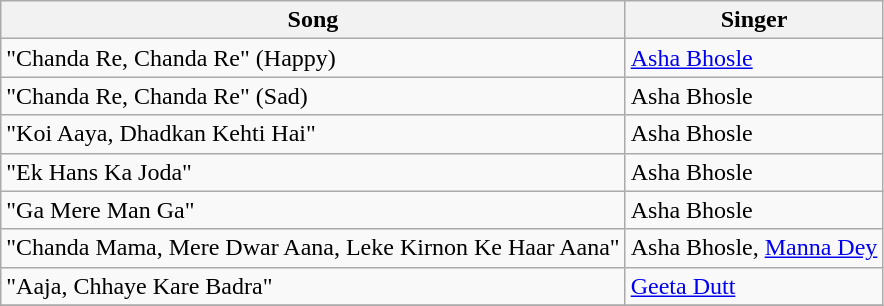<table class="wikitable">
<tr>
<th>Song</th>
<th>Singer</th>
</tr>
<tr>
<td>"Chanda Re, Chanda Re" (Happy)</td>
<td><a href='#'>Asha Bhosle</a></td>
</tr>
<tr>
<td>"Chanda Re, Chanda Re" (Sad)</td>
<td>Asha Bhosle</td>
</tr>
<tr>
<td>"Koi Aaya, Dhadkan Kehti Hai"</td>
<td>Asha Bhosle</td>
</tr>
<tr>
<td>"Ek Hans Ka Joda"</td>
<td>Asha Bhosle</td>
</tr>
<tr>
<td>"Ga Mere Man Ga"</td>
<td>Asha Bhosle</td>
</tr>
<tr>
<td>"Chanda Mama, Mere Dwar Aana, Leke Kirnon Ke Haar Aana"</td>
<td>Asha Bhosle, <a href='#'>Manna Dey</a></td>
</tr>
<tr>
<td>"Aaja, Chhaye Kare Badra"</td>
<td><a href='#'>Geeta Dutt</a></td>
</tr>
<tr>
</tr>
</table>
